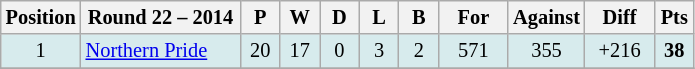<table class="wikitable" style="text-align:center; font-size:85%;">
<tr>
<th width=40 abbr="Position">Position</th>
<th width=100>Round 22 – 2014</th>
<th width=20 abbr="Played">P</th>
<th width=20 abbr="Won">W</th>
<th width=20 abbr="Drawn">D</th>
<th width=20 abbr="Lost">L</th>
<th width=20 abbr="Bye">B</th>
<th width=40 abbr="Points for">For</th>
<th width=40 abbr="Points against">Against</th>
<th width=40 abbr="Points difference">Diff</th>
<th width=20 abbr="Points">Pts</th>
</tr>
<tr style="background: #d7ebed;">
<td>1</td>
<td style="text-align:left;"> <a href='#'>Northern Pride</a></td>
<td>20</td>
<td>17</td>
<td>0</td>
<td>3</td>
<td>2</td>
<td>571</td>
<td>355</td>
<td>+216</td>
<td><strong>38</strong></td>
</tr>
<tr>
</tr>
</table>
